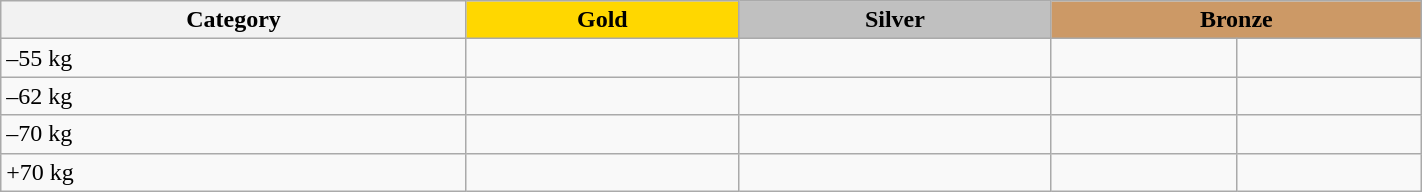<table class=wikitable  width=75%>
<tr>
<th>Category</th>
<th style="background: gold">Gold</th>
<th style="background: silver">Silver</th>
<th style="background: #cc9966" colspan=2>Bronze</th>
</tr>
<tr>
<td>–55 kg</td>
<td></td>
<td></td>
<td></td>
<td></td>
</tr>
<tr>
<td>–62 kg</td>
<td></td>
<td></td>
<td></td>
<td></td>
</tr>
<tr>
<td>–70 kg</td>
<td></td>
<td></td>
<td></td>
<td></td>
</tr>
<tr>
<td>+70 kg</td>
<td></td>
<td></td>
<td></td>
<td></td>
</tr>
</table>
